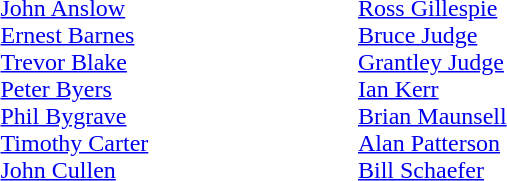<table style="width: 30em;">
<tr>
</tr>
<tr align=left valign=top>
<td><a href='#'>John Anslow</a><br><a href='#'>Ernest Barnes</a><br><a href='#'>Trevor Blake</a><br><a href='#'>Peter Byers</a><br><a href='#'>Phil Bygrave</a><br><a href='#'>Timothy Carter</a><br><a href='#'>John Cullen</a></td>
<td><a href='#'>Ross Gillespie</a><br><a href='#'>Bruce Judge</a><br><a href='#'>Grantley Judge</a><br><a href='#'>Ian Kerr</a><br><a href='#'>Brian Maunsell</a><br><a href='#'>Alan Patterson</a><br><a href='#'>Bill Schaefer</a></td>
</tr>
</table>
